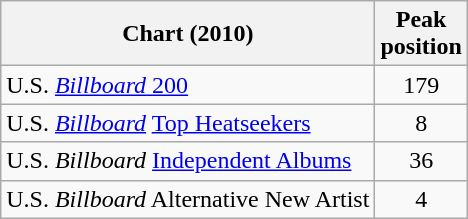<table class="wikitable sortable">
<tr>
<th>Chart (2010)</th>
<th>Peak<br>position</th>
</tr>
<tr>
<td>U.S. <a href='#'><em>Billboard</em> 200</a></td>
<td align="center">179</td>
</tr>
<tr>
<td>U.S. <em><a href='#'>Billboard</a></em> <a href='#'>Top Heatseekers</a></td>
<td align="center">8</td>
</tr>
<tr>
<td>U.S. <em>Billboard</em> <a href='#'>Independent Albums</a></td>
<td align="center">36</td>
</tr>
<tr>
<td>U.S. <em>Billboard</em> Alternative New Artist</td>
<td align="center">4</td>
</tr>
</table>
